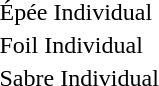<table>
<tr>
<td rowspan="2">Épée Individual</td>
<td rowspan="2"></td>
<td rowspan="2"></td>
<td></td>
</tr>
<tr>
<td></td>
</tr>
<tr>
<td rowspan="2">Foil Individual</td>
<td rowspan="2"></td>
<td rowspan="2"></td>
<td></td>
</tr>
<tr>
<td></td>
</tr>
<tr>
<td rowspan="2">Sabre Individual</td>
<td rowspan="2"></td>
<td rowspan="2"></td>
<td></td>
</tr>
<tr>
<td></td>
</tr>
</table>
